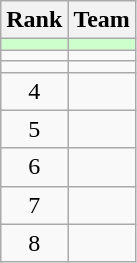<table class="wikitable">
<tr>
<th>Rank</th>
<th>Team</th>
</tr>
<tr bgcolor=ccffcc>
<td align=center></td>
<td></td>
</tr>
<tr>
<td align=center></td>
<td></td>
</tr>
<tr>
<td align=center></td>
<td></td>
</tr>
<tr>
<td align=center>4</td>
<td></td>
</tr>
<tr>
<td align=center>5</td>
<td></td>
</tr>
<tr>
<td align=center>6</td>
<td></td>
</tr>
<tr>
<td align=center>7</td>
<td></td>
</tr>
<tr>
<td align=center>8</td>
<td></td>
</tr>
</table>
